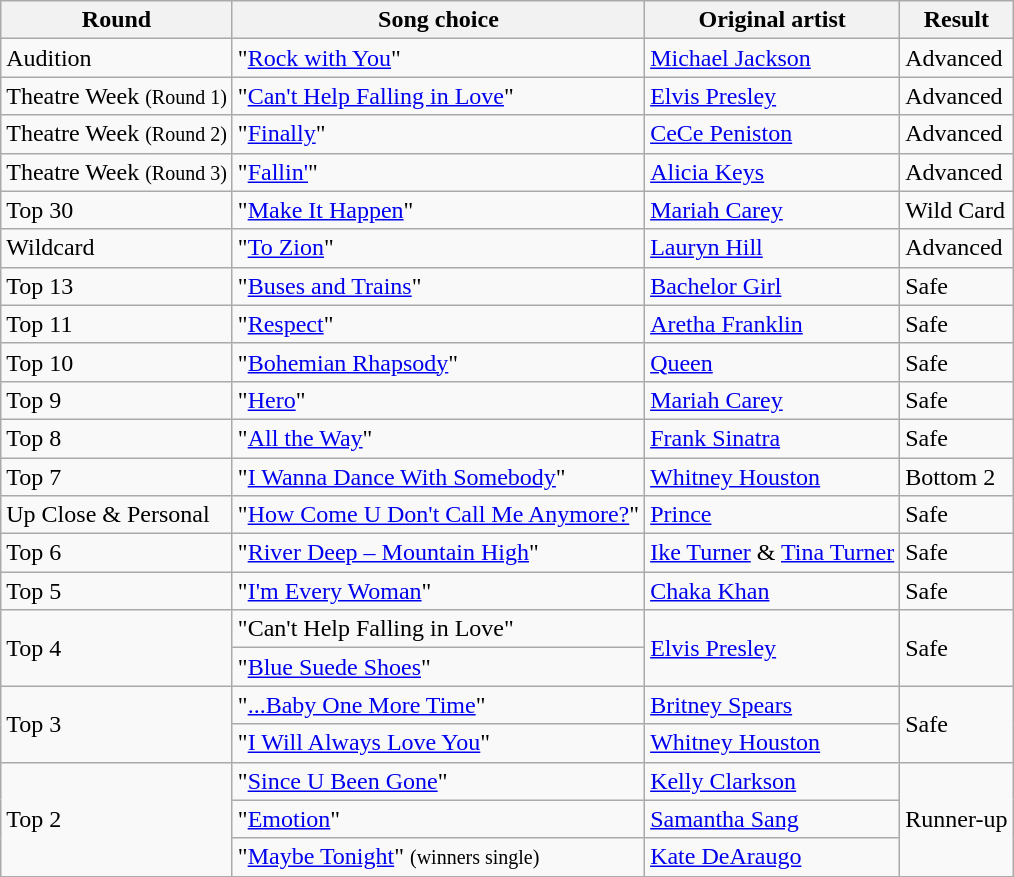<table class="wikitable collapsible collapsed">
<tr>
<th>Round</th>
<th>Song choice</th>
<th>Original artist</th>
<th>Result</th>
</tr>
<tr>
<td>Audition</td>
<td>"<a href='#'>Rock with You</a>"</td>
<td><a href='#'>Michael Jackson</a></td>
<td>Advanced</td>
</tr>
<tr>
<td>Theatre Week <small>(Round 1)</small></td>
<td>"<a href='#'>Can't Help Falling in Love</a>"</td>
<td><a href='#'>Elvis Presley</a></td>
<td>Advanced</td>
</tr>
<tr>
<td>Theatre Week <small>(Round 2)</small></td>
<td>"<a href='#'>Finally</a>"</td>
<td><a href='#'>CeCe Peniston</a></td>
<td>Advanced</td>
</tr>
<tr>
<td>Theatre Week <small>(Round 3)</small></td>
<td>"<a href='#'>Fallin'</a>"</td>
<td><a href='#'>Alicia Keys</a></td>
<td>Advanced</td>
</tr>
<tr>
<td>Top 30</td>
<td>"<a href='#'>Make It Happen</a>"</td>
<td><a href='#'>Mariah Carey</a></td>
<td>Wild Card</td>
</tr>
<tr>
<td>Wildcard</td>
<td>"<a href='#'>To Zion</a>"</td>
<td><a href='#'>Lauryn Hill</a></td>
<td>Advanced</td>
</tr>
<tr>
<td>Top 13</td>
<td>"<a href='#'>Buses and Trains</a>"</td>
<td><a href='#'>Bachelor Girl</a></td>
<td>Safe</td>
</tr>
<tr>
<td>Top 11</td>
<td>"<a href='#'>Respect</a>"</td>
<td><a href='#'>Aretha Franklin</a></td>
<td>Safe</td>
</tr>
<tr>
<td>Top 10</td>
<td>"<a href='#'>Bohemian Rhapsody</a>"</td>
<td><a href='#'>Queen</a></td>
<td>Safe</td>
</tr>
<tr>
<td>Top 9</td>
<td>"<a href='#'>Hero</a>"</td>
<td><a href='#'>Mariah Carey</a></td>
<td>Safe</td>
</tr>
<tr>
<td>Top 8</td>
<td>"<a href='#'>All the Way</a>"</td>
<td><a href='#'>Frank Sinatra</a></td>
<td>Safe</td>
</tr>
<tr>
<td>Top 7</td>
<td>"<a href='#'>I Wanna Dance With Somebody</a>"</td>
<td><a href='#'>Whitney Houston</a></td>
<td>Bottom 2</td>
</tr>
<tr>
<td>Up Close & Personal</td>
<td>"<a href='#'>How Come U Don't Call Me Anymore?</a>"</td>
<td><a href='#'>Prince</a></td>
<td>Safe</td>
</tr>
<tr>
<td>Top 6</td>
<td>"<a href='#'>River Deep – Mountain High</a>"</td>
<td><a href='#'>Ike Turner</a> & <a href='#'>Tina Turner</a></td>
<td>Safe</td>
</tr>
<tr>
<td>Top 5</td>
<td>"<a href='#'>I'm Every Woman</a>"</td>
<td><a href='#'>Chaka Khan</a></td>
<td>Safe</td>
</tr>
<tr>
<td rowspan="2">Top 4</td>
<td>"Can't Help Falling in Love"</td>
<td rowspan="2"><a href='#'>Elvis Presley</a></td>
<td rowspan="2">Safe</td>
</tr>
<tr>
<td>"<a href='#'>Blue Suede Shoes</a>"</td>
</tr>
<tr>
<td rowspan="2">Top 3</td>
<td>"<a href='#'>...Baby One More Time</a>"</td>
<td><a href='#'>Britney Spears</a></td>
<td rowspan="2">Safe</td>
</tr>
<tr>
<td>"<a href='#'>I Will Always Love You</a>"</td>
<td><a href='#'>Whitney Houston</a></td>
</tr>
<tr>
<td rowspan="3">Top 2</td>
<td>"<a href='#'>Since U Been Gone</a>"</td>
<td><a href='#'>Kelly Clarkson</a></td>
<td rowspan="3">Runner-up</td>
</tr>
<tr>
<td>"<a href='#'>Emotion</a>"</td>
<td><a href='#'>Samantha Sang</a></td>
</tr>
<tr>
<td>"<a href='#'>Maybe Tonight</a>" <small>(winners single)</small></td>
<td><a href='#'>Kate DeAraugo</a></td>
</tr>
<tr>
</tr>
</table>
